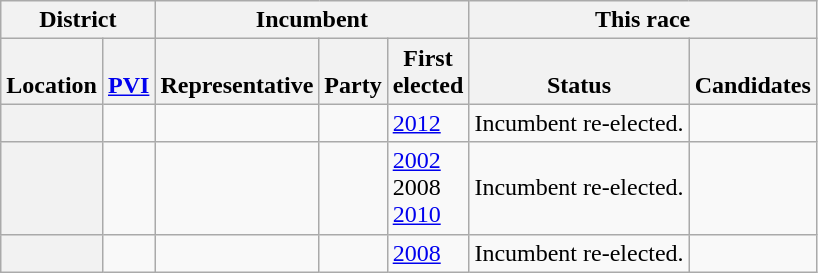<table class="wikitable sortable">
<tr valign=bottom>
<th colspan=2>District</th>
<th colspan=3>Incumbent</th>
<th colspan=2>This race</th>
</tr>
<tr valign=bottom>
<th>Location</th>
<th><a href='#'>PVI</a></th>
<th>Representative</th>
<th>Party</th>
<th>First<br>elected</th>
<th>Status</th>
<th>Candidates</th>
</tr>
<tr>
<th></th>
<td></td>
<td></td>
<td></td>
<td><a href='#'>2012</a></td>
<td>Incumbent re-elected.</td>
<td nowrap></td>
</tr>
<tr>
<th></th>
<td></td>
<td></td>
<td></td>
<td><a href='#'>2002</a><br>2008 <br><a href='#'>2010</a></td>
<td>Incumbent re-elected.</td>
<td nowrap></td>
</tr>
<tr>
<th></th>
<td></td>
<td></td>
<td></td>
<td><a href='#'>2008</a></td>
<td>Incumbent re-elected.</td>
<td nowrap></td>
</tr>
</table>
